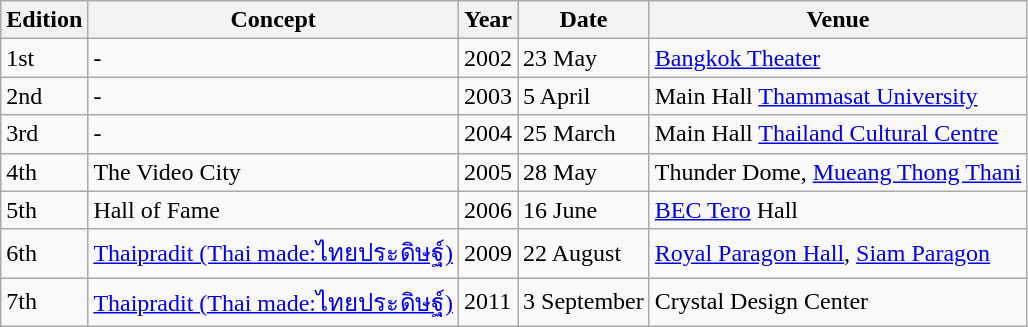<table class="wikitable">
<tr>
<th>Edition</th>
<th>Concept</th>
<th>Year</th>
<th>Date</th>
<th>Venue</th>
</tr>
<tr>
<td>1st</td>
<td>-</td>
<td>2002</td>
<td>23 May</td>
<td><a href='#'>Bangkok Theater</a></td>
</tr>
<tr>
<td>2nd</td>
<td>-</td>
<td>2003</td>
<td>5 April</td>
<td>Main Hall <a href='#'>Thammasat University</a></td>
</tr>
<tr>
<td>3rd</td>
<td>-</td>
<td>2004</td>
<td>25 March</td>
<td>Main Hall <a href='#'>Thailand Cultural Centre</a></td>
</tr>
<tr>
<td>4th</td>
<td>The Video City</td>
<td>2005</td>
<td>28 May</td>
<td>Thunder Dome, <a href='#'>Mueang Thong Thani</a></td>
</tr>
<tr>
<td>5th</td>
<td>Hall of Fame</td>
<td>2006</td>
<td>16 June</td>
<td><a href='#'>BEC Tero</a> Hall</td>
</tr>
<tr>
<td>6th</td>
<td><a href='#'>Thaipradit (Thai made:ไทยประดิษฐ์)</a></td>
<td>2009</td>
<td>22 August</td>
<td><a href='#'>Royal Paragon Hall</a>, <a href='#'>Siam Paragon</a></td>
</tr>
<tr>
<td>7th</td>
<td><a href='#'>Thaipradit (Thai made:ไทยประดิษฐ์)</a></td>
<td>2011</td>
<td>3 September</td>
<td>Crystal Design Center</td>
</tr>
</table>
